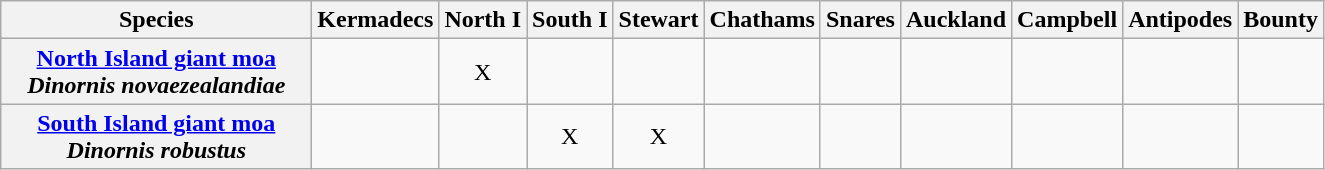<table class="wikitable" style="text-align:center">
<tr>
<th width="200">Species</th>
<th>Kermadecs</th>
<th>North I</th>
<th>South I</th>
<th>Stewart</th>
<th>Chathams</th>
<th>Snares</th>
<th>Auckland</th>
<th>Campbell</th>
<th>Antipodes</th>
<th>Bounty</th>
</tr>
<tr>
<th><a href='#'>North Island giant moa</a><br><em>Dinornis novaezealandiae</em></th>
<td></td>
<td>X</td>
<td></td>
<td></td>
<td></td>
<td></td>
<td></td>
<td></td>
<td></td>
<td></td>
</tr>
<tr>
<th><a href='#'>South Island giant moa</a><br><em>Dinornis robustus</em></th>
<td></td>
<td></td>
<td>X</td>
<td>X</td>
<td></td>
<td></td>
<td></td>
<td></td>
<td></td>
<td></td>
</tr>
</table>
